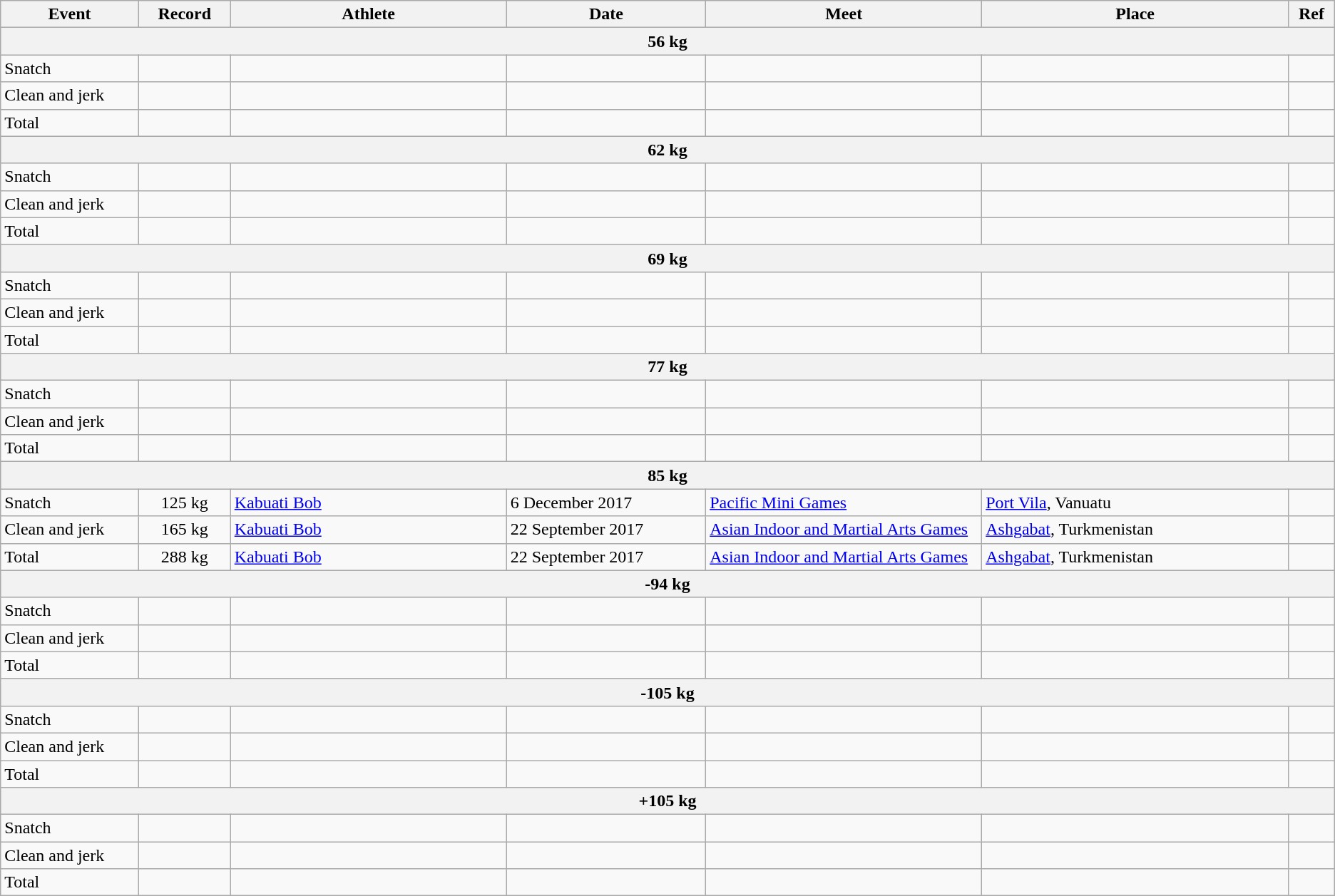<table class="wikitable">
<tr>
<th width=9%>Event</th>
<th width=6%>Record</th>
<th width=18%>Athlete</th>
<th width=13%>Date</th>
<th width=18%>Meet</th>
<th width=20%>Place</th>
<th width=3%>Ref</th>
</tr>
<tr bgcolor="#DDDDDD">
<th colspan="8">56 kg</th>
</tr>
<tr>
<td>Snatch</td>
<td></td>
<td></td>
<td></td>
<td></td>
<td></td>
<td></td>
</tr>
<tr>
<td>Clean and jerk</td>
<td></td>
<td></td>
<td></td>
<td></td>
<td></td>
<td></td>
</tr>
<tr>
<td>Total</td>
<td></td>
<td></td>
<td></td>
<td></td>
<td></td>
<td></td>
</tr>
<tr bgcolor="#DDDDDD">
<th colspan="8">62 kg</th>
</tr>
<tr>
<td>Snatch</td>
<td></td>
<td></td>
<td></td>
<td></td>
<td></td>
<td></td>
</tr>
<tr>
<td>Clean and jerk</td>
<td></td>
<td></td>
<td></td>
<td></td>
<td></td>
<td></td>
</tr>
<tr>
<td>Total</td>
<td></td>
<td></td>
<td></td>
<td></td>
<td></td>
<td></td>
</tr>
<tr bgcolor="#DDDDDD">
<th colspan="8">69 kg</th>
</tr>
<tr>
<td>Snatch</td>
<td></td>
<td></td>
<td></td>
<td></td>
<td></td>
<td></td>
</tr>
<tr>
<td>Clean and jerk</td>
<td></td>
<td></td>
<td></td>
<td></td>
<td></td>
<td></td>
</tr>
<tr>
<td>Total</td>
<td></td>
<td></td>
<td></td>
<td></td>
<td></td>
<td></td>
</tr>
<tr bgcolor="#DDDDDD">
<th colspan="8">77 kg</th>
</tr>
<tr>
<td>Snatch</td>
<td></td>
<td></td>
<td></td>
<td></td>
<td></td>
<td></td>
</tr>
<tr>
<td>Clean and jerk</td>
<td></td>
<td></td>
<td></td>
<td></td>
<td></td>
<td></td>
</tr>
<tr>
<td>Total</td>
<td></td>
<td></td>
<td></td>
<td></td>
<td></td>
<td></td>
</tr>
<tr bgcolor="#DDDDDD">
<th colspan="8">85 kg</th>
</tr>
<tr>
<td>Snatch</td>
<td align="center">125 kg</td>
<td><a href='#'>Kabuati Bob</a></td>
<td>6 December 2017</td>
<td><a href='#'>Pacific Mini Games</a></td>
<td><a href='#'>Port Vila</a>, Vanuatu</td>
<td></td>
</tr>
<tr>
<td>Clean and jerk</td>
<td align="center">165 kg</td>
<td><a href='#'>Kabuati Bob</a></td>
<td>22 September 2017</td>
<td><a href='#'>Asian Indoor and Martial Arts Games</a></td>
<td><a href='#'>Ashgabat</a>, Turkmenistan</td>
<td></td>
</tr>
<tr>
<td>Total</td>
<td align="center">288 kg</td>
<td><a href='#'>Kabuati Bob</a></td>
<td>22 September 2017</td>
<td><a href='#'>Asian Indoor and Martial Arts Games</a></td>
<td><a href='#'>Ashgabat</a>, Turkmenistan</td>
<td></td>
</tr>
<tr bgcolor="#DDDDDD">
<th colspan="8">-94 kg</th>
</tr>
<tr>
<td>Snatch</td>
<td align="center"></td>
<td></td>
<td></td>
<td></td>
<td></td>
<td></td>
</tr>
<tr>
<td>Clean and jerk</td>
<td align="center"></td>
<td></td>
<td></td>
<td></td>
<td></td>
<td></td>
</tr>
<tr>
<td>Total</td>
<td align="center"></td>
<td></td>
<td></td>
<td></td>
<td></td>
<td></td>
</tr>
<tr bgcolor="#DDDDDD">
<th colspan="8">-105 kg</th>
</tr>
<tr>
<td>Snatch</td>
<td align="center"></td>
<td></td>
<td></td>
<td></td>
<td></td>
<td></td>
</tr>
<tr>
<td>Clean and jerk</td>
<td align="center"></td>
<td></td>
<td></td>
<td></td>
<td></td>
<td></td>
</tr>
<tr>
<td>Total</td>
<td align="center"></td>
<td></td>
<td></td>
<td></td>
<td></td>
<td></td>
</tr>
<tr bgcolor="#DDDDDD">
<th colspan="8">+105 kg</th>
</tr>
<tr>
<td>Snatch</td>
<td></td>
<td></td>
<td></td>
<td></td>
<td></td>
<td></td>
</tr>
<tr>
<td>Clean and jerk</td>
<td></td>
<td></td>
<td></td>
<td></td>
<td></td>
<td></td>
</tr>
<tr>
<td>Total</td>
<td></td>
<td></td>
<td></td>
<td></td>
<td></td>
<td></td>
</tr>
</table>
